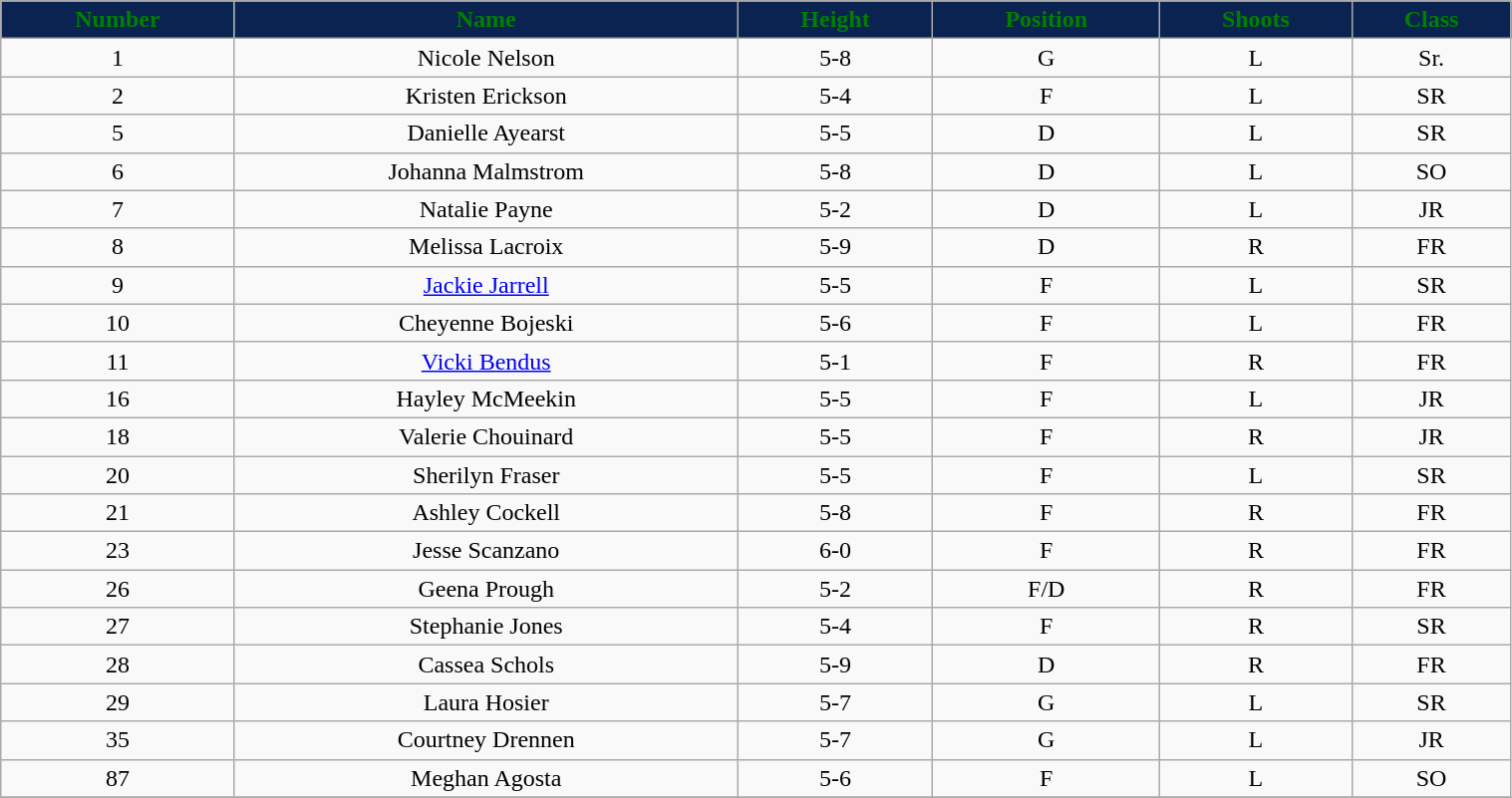<table class="wikitable" width="80%">
<tr align="center"  style="background:#0a2351;color:green;">
<td><strong>Number</strong></td>
<td><strong>Name</strong></td>
<td><strong>Height</strong></td>
<td><strong>Position</strong></td>
<td><strong>Shoots</strong></td>
<td><strong>Class</strong></td>
</tr>
<tr align="center" bgcolor="">
<td>1</td>
<td>Nicole Nelson</td>
<td>5-8</td>
<td>G</td>
<td>L</td>
<td>Sr.</td>
</tr>
<tr align="center" bgcolor="">
<td>2</td>
<td>Kristen Erickson</td>
<td>5-4</td>
<td>F</td>
<td>L</td>
<td>SR</td>
</tr>
<tr align="center" bgcolor="">
<td>5</td>
<td>Danielle Ayearst</td>
<td>5-5</td>
<td>D</td>
<td>L</td>
<td>SR</td>
</tr>
<tr align="center" bgcolor="">
<td>6</td>
<td>Johanna Malmstrom</td>
<td>5-8</td>
<td>D</td>
<td>L</td>
<td>SO</td>
</tr>
<tr align="center" bgcolor="">
<td>7</td>
<td>Natalie Payne</td>
<td>5-2</td>
<td>D</td>
<td>L</td>
<td>JR</td>
</tr>
<tr align="center" bgcolor="">
<td>8</td>
<td>Melissa Lacroix</td>
<td>5-9</td>
<td>D</td>
<td>R</td>
<td>FR</td>
</tr>
<tr align="center" bgcolor="">
<td>9</td>
<td><a href='#'>Jackie Jarrell</a></td>
<td>5-5</td>
<td>F</td>
<td>L</td>
<td>SR</td>
</tr>
<tr align="center" bgcolor="">
<td>10</td>
<td>Cheyenne Bojeski</td>
<td>5-6</td>
<td>F</td>
<td>L</td>
<td>FR</td>
</tr>
<tr align="center" bgcolor="">
<td>11</td>
<td><a href='#'>Vicki Bendus</a></td>
<td>5-1</td>
<td>F</td>
<td>R</td>
<td>FR</td>
</tr>
<tr align="center" bgcolor="">
<td>16</td>
<td>Hayley McMeekin</td>
<td>5-5</td>
<td>F</td>
<td>L</td>
<td>JR</td>
</tr>
<tr align="center" bgcolor="">
<td>18</td>
<td>Valerie Chouinard</td>
<td>5-5</td>
<td>F</td>
<td>R</td>
<td>JR</td>
</tr>
<tr align="center" bgcolor="">
<td>20</td>
<td>Sherilyn Fraser</td>
<td>5-5</td>
<td>F</td>
<td>L</td>
<td>SR</td>
</tr>
<tr align="center" bgcolor="">
<td>21</td>
<td>Ashley Cockell</td>
<td>5-8</td>
<td>F</td>
<td>R</td>
<td>FR</td>
</tr>
<tr align="center" bgcolor="">
<td>23</td>
<td>Jesse Scanzano</td>
<td>6-0</td>
<td>F</td>
<td>R</td>
<td>FR</td>
</tr>
<tr align="center" bgcolor="">
<td>26</td>
<td>Geena Prough</td>
<td>5-2</td>
<td>F/D</td>
<td>R</td>
<td>FR</td>
</tr>
<tr align="center" bgcolor="">
<td>27</td>
<td>Stephanie Jones</td>
<td>5-4</td>
<td>F</td>
<td>R</td>
<td>SR</td>
</tr>
<tr align="center" bgcolor="">
<td>28</td>
<td>Cassea Schols</td>
<td>5-9</td>
<td>D</td>
<td>R</td>
<td>FR</td>
</tr>
<tr align="center" bgcolor="">
<td>29</td>
<td>Laura Hosier</td>
<td>5-7</td>
<td>G</td>
<td>L</td>
<td>SR</td>
</tr>
<tr align="center" bgcolor="">
<td>35</td>
<td>Courtney Drennen</td>
<td>5-7</td>
<td>G</td>
<td>L</td>
<td>JR</td>
</tr>
<tr align="center" bgcolor="">
<td>87</td>
<td>Meghan Agosta</td>
<td>5-6</td>
<td>F</td>
<td>L</td>
<td>SO</td>
</tr>
<tr align="center" bgcolor="">
</tr>
</table>
